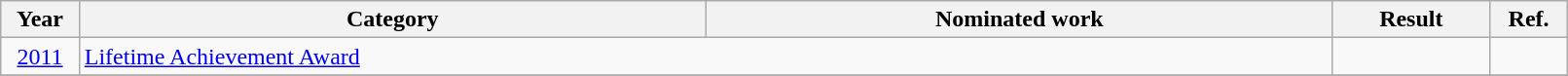<table class="wikitable" style="width:85%;">
<tr>
<th width=5%>Year</th>
<th style="width:40%;">Category</th>
<th style="width:40%;">Nominated work</th>
<th style="width:10%;">Result</th>
<th style="width:5%;">Ref.</th>
</tr>
<tr>
<td style="text-align:center;"><a href='#'>2011</a></td>
<td colspan="2"><a href='#'>Lifetime Achievement Award</a></td>
<td></td>
<td></td>
</tr>
<tr>
</tr>
</table>
